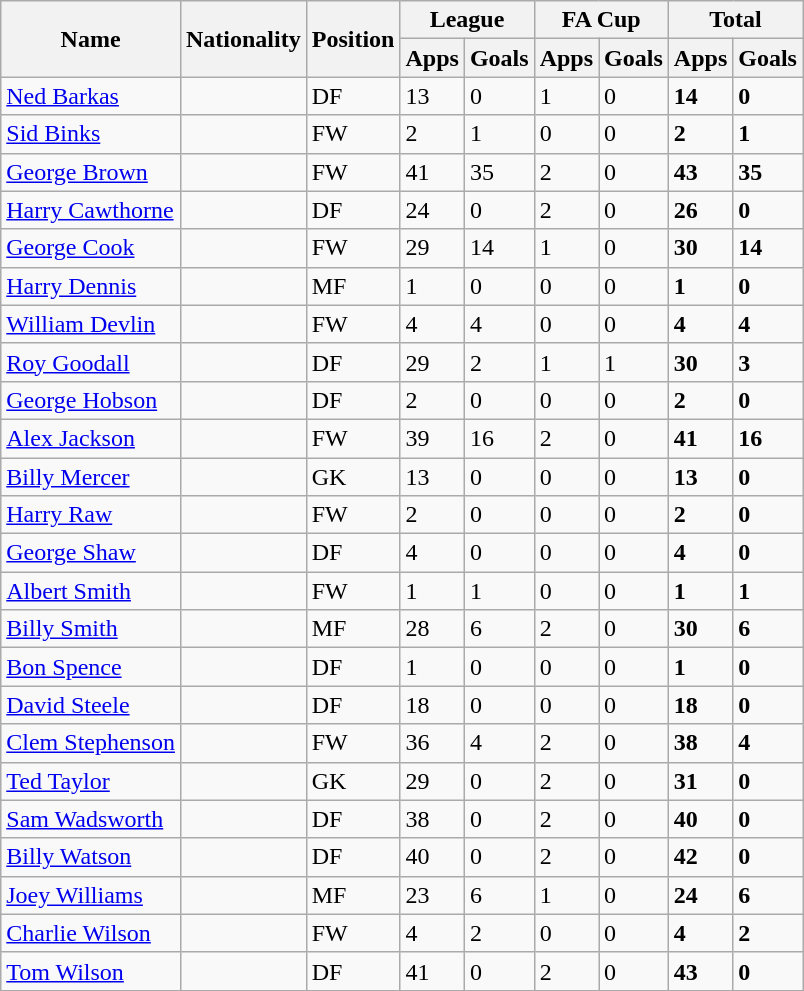<table class="wikitable sortable">
<tr>
<th scope=col rowspan=2>Name</th>
<th scope=col rowspan=2>Nationality</th>
<th scope=col rowspan=2>Position</th>
<th colspan=2>League</th>
<th colspan=2>FA Cup</th>
<th colspan=2>Total</th>
</tr>
<tr>
<th>Apps</th>
<th>Goals</th>
<th>Apps</th>
<th>Goals</th>
<th>Apps</th>
<th>Goals</th>
</tr>
<tr>
<td><a href='#'>Ned Barkas</a></td>
<td></td>
<td>DF</td>
<td>13</td>
<td>0</td>
<td>1</td>
<td>0</td>
<td><strong>14</strong></td>
<td><strong>0</strong></td>
</tr>
<tr>
<td><a href='#'>Sid Binks</a></td>
<td></td>
<td>FW</td>
<td>2</td>
<td>1</td>
<td>0</td>
<td>0</td>
<td><strong>2</strong></td>
<td><strong>1</strong></td>
</tr>
<tr>
<td><a href='#'>George Brown</a></td>
<td></td>
<td>FW</td>
<td>41</td>
<td>35</td>
<td>2</td>
<td>0</td>
<td><strong>43</strong></td>
<td><strong>35</strong></td>
</tr>
<tr>
<td><a href='#'>Harry Cawthorne</a></td>
<td></td>
<td>DF</td>
<td>24</td>
<td>0</td>
<td>2</td>
<td>0</td>
<td><strong>26</strong></td>
<td><strong>0</strong></td>
</tr>
<tr>
<td><a href='#'>George Cook</a></td>
<td></td>
<td>FW</td>
<td>29</td>
<td>14</td>
<td>1</td>
<td>0</td>
<td><strong>30</strong></td>
<td><strong>14</strong></td>
</tr>
<tr>
<td><a href='#'>Harry Dennis</a></td>
<td></td>
<td>MF</td>
<td>1</td>
<td>0</td>
<td>0</td>
<td>0</td>
<td><strong>1</strong></td>
<td><strong>0</strong></td>
</tr>
<tr>
<td><a href='#'>William Devlin</a></td>
<td></td>
<td>FW</td>
<td>4</td>
<td>4</td>
<td>0</td>
<td>0</td>
<td><strong>4</strong></td>
<td><strong>4</strong></td>
</tr>
<tr>
<td><a href='#'>Roy Goodall</a></td>
<td></td>
<td>DF</td>
<td>29</td>
<td>2</td>
<td>1</td>
<td>1</td>
<td><strong>30</strong></td>
<td><strong>3</strong></td>
</tr>
<tr>
<td><a href='#'>George Hobson</a></td>
<td></td>
<td>DF</td>
<td>2</td>
<td>0</td>
<td>0</td>
<td>0</td>
<td><strong>2</strong></td>
<td><strong>0</strong></td>
</tr>
<tr>
<td><a href='#'>Alex Jackson</a></td>
<td></td>
<td>FW</td>
<td>39</td>
<td>16</td>
<td>2</td>
<td>0</td>
<td><strong>41</strong></td>
<td><strong>16</strong></td>
</tr>
<tr>
<td><a href='#'>Billy Mercer</a></td>
<td></td>
<td>GK</td>
<td>13</td>
<td>0</td>
<td>0</td>
<td>0</td>
<td><strong>13</strong></td>
<td><strong>0</strong></td>
</tr>
<tr>
<td><a href='#'>Harry Raw</a></td>
<td></td>
<td>FW</td>
<td>2</td>
<td>0</td>
<td>0</td>
<td>0</td>
<td><strong>2</strong></td>
<td><strong>0</strong></td>
</tr>
<tr>
<td><a href='#'>George Shaw</a></td>
<td></td>
<td>DF</td>
<td>4</td>
<td>0</td>
<td>0</td>
<td>0</td>
<td><strong>4</strong></td>
<td><strong>0</strong></td>
</tr>
<tr>
<td><a href='#'>Albert Smith</a></td>
<td></td>
<td>FW</td>
<td>1</td>
<td>1</td>
<td>0</td>
<td>0</td>
<td><strong>1</strong></td>
<td><strong>1</strong></td>
</tr>
<tr>
<td><a href='#'>Billy Smith</a></td>
<td></td>
<td>MF</td>
<td>28</td>
<td>6</td>
<td>2</td>
<td>0</td>
<td><strong>30</strong></td>
<td><strong>6</strong></td>
</tr>
<tr>
<td><a href='#'>Bon Spence</a></td>
<td></td>
<td>DF</td>
<td>1</td>
<td>0</td>
<td>0</td>
<td>0</td>
<td><strong>1</strong></td>
<td><strong>0</strong></td>
</tr>
<tr>
<td><a href='#'>David Steele</a></td>
<td></td>
<td>DF</td>
<td>18</td>
<td>0</td>
<td>0</td>
<td>0</td>
<td><strong>18</strong></td>
<td><strong>0</strong></td>
</tr>
<tr>
<td><a href='#'>Clem Stephenson</a></td>
<td></td>
<td>FW</td>
<td>36</td>
<td>4</td>
<td>2</td>
<td>0</td>
<td><strong>38</strong></td>
<td><strong>4</strong></td>
</tr>
<tr>
<td><a href='#'>Ted Taylor</a></td>
<td></td>
<td>GK</td>
<td>29</td>
<td>0</td>
<td>2</td>
<td>0</td>
<td><strong>31</strong></td>
<td><strong>0</strong></td>
</tr>
<tr>
<td><a href='#'>Sam Wadsworth</a></td>
<td></td>
<td>DF</td>
<td>38</td>
<td>0</td>
<td>2</td>
<td>0</td>
<td><strong>40</strong></td>
<td><strong>0</strong></td>
</tr>
<tr>
<td><a href='#'>Billy Watson</a></td>
<td></td>
<td>DF</td>
<td>40</td>
<td>0</td>
<td>2</td>
<td>0</td>
<td><strong>42</strong></td>
<td><strong>0</strong></td>
</tr>
<tr>
<td><a href='#'>Joey Williams</a></td>
<td></td>
<td>MF</td>
<td>23</td>
<td>6</td>
<td>1</td>
<td>0</td>
<td><strong>24</strong></td>
<td><strong>6</strong></td>
</tr>
<tr>
<td><a href='#'>Charlie Wilson</a></td>
<td></td>
<td>FW</td>
<td>4</td>
<td>2</td>
<td>0</td>
<td>0</td>
<td><strong>4</strong></td>
<td><strong>2</strong></td>
</tr>
<tr>
<td><a href='#'>Tom Wilson</a></td>
<td></td>
<td>DF</td>
<td>41</td>
<td>0</td>
<td>2</td>
<td>0</td>
<td><strong>43</strong></td>
<td><strong>0</strong></td>
</tr>
<tr>
</tr>
</table>
